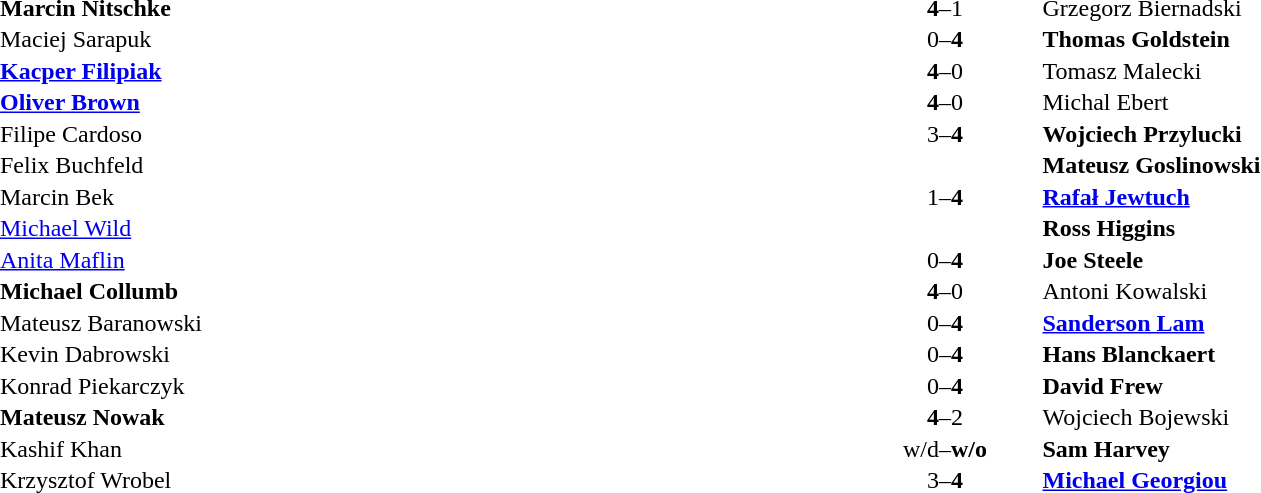<table width="100%" cellspacing="1">
<tr>
<th width=45%></th>
<th width=10%></th>
<th width=45%></th>
</tr>
<tr>
<td> <strong>Marcin Nitschke</strong></td>
<td align="center"><strong>4</strong>–1</td>
<td> Grzegorz Biernadski</td>
</tr>
<tr>
<td> Maciej Sarapuk</td>
<td align="center">0–<strong>4</strong></td>
<td> <strong>Thomas Goldstein</strong></td>
</tr>
<tr>
<td> <strong><a href='#'>Kacper Filipiak</a></strong></td>
<td align="center"><strong>4</strong>–0</td>
<td> Tomasz Malecki</td>
</tr>
<tr>
<td> <strong><a href='#'>Oliver Brown</a></strong></td>
<td align="center"><strong>4</strong>–0</td>
<td> Michal Ebert</td>
</tr>
<tr>
<td> Filipe Cardoso</td>
<td align="center">3–<strong>4</strong></td>
<td> <strong>Wojciech Przylucki</strong></td>
</tr>
<tr>
<td> Felix Buchfeld</td>
<td align="center"></td>
<td> <strong>Mateusz Goslinowski</strong></td>
</tr>
<tr>
<td> Marcin Bek</td>
<td align="center">1–<strong>4</strong></td>
<td> <strong><a href='#'>Rafał Jewtuch</a></strong></td>
</tr>
<tr>
<td> <a href='#'>Michael Wild</a></td>
<td align="center"></td>
<td> <strong>Ross Higgins</strong></td>
</tr>
<tr>
<td> <a href='#'>Anita Maflin</a></td>
<td align="center">0–<strong>4</strong></td>
<td> <strong>Joe Steele</strong></td>
</tr>
<tr>
<td> <strong>Michael Collumb</strong></td>
<td align="center"><strong>4</strong>–0</td>
<td> Antoni Kowalski</td>
</tr>
<tr>
<td> Mateusz Baranowski</td>
<td align="center">0–<strong>4</strong></td>
<td> <strong><a href='#'>Sanderson Lam</a></strong></td>
</tr>
<tr>
<td> Kevin Dabrowski</td>
<td align="center">0–<strong>4</strong></td>
<td> <strong>Hans Blanckaert</strong></td>
</tr>
<tr>
<td> Konrad Piekarczyk</td>
<td align="center">0–<strong>4</strong></td>
<td> <strong>David Frew</strong></td>
</tr>
<tr>
<td> <strong>Mateusz Nowak</strong></td>
<td align="center"><strong>4</strong>–2</td>
<td> Wojciech Bojewski</td>
</tr>
<tr>
<td> Kashif Khan</td>
<td align="center">w/d–<strong>w/o</strong></td>
<td> <strong>Sam Harvey</strong></td>
</tr>
<tr>
<td> Krzysztof Wrobel</td>
<td align="center">3–<strong>4</strong></td>
<td> <strong><a href='#'>Michael Georgiou</a></strong></td>
</tr>
</table>
